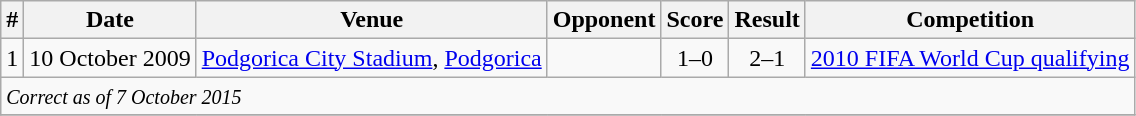<table class="wikitable">
<tr>
<th>#</th>
<th>Date</th>
<th>Venue</th>
<th>Opponent</th>
<th>Score</th>
<th>Result</th>
<th>Competition</th>
</tr>
<tr>
<td>1</td>
<td>10 October 2009</td>
<td><a href='#'>Podgorica City Stadium</a>, <a href='#'>Podgorica</a></td>
<td></td>
<td align=center>1–0</td>
<td align=center>2–1</td>
<td><a href='#'>2010 FIFA World Cup qualifying</a></td>
</tr>
<tr>
<td colspan="12"><small><em>Correct as of 7 October 2015</em></small></td>
</tr>
<tr>
</tr>
</table>
